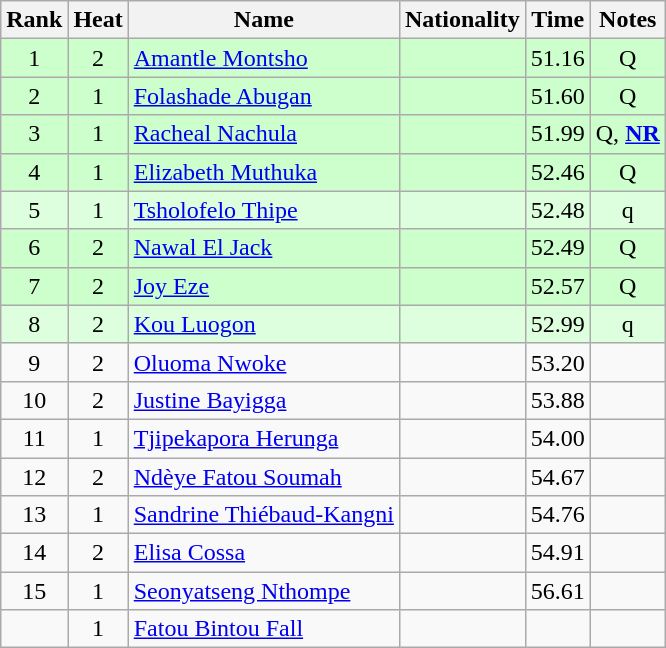<table class="wikitable sortable" style="text-align:center">
<tr>
<th>Rank</th>
<th>Heat</th>
<th>Name</th>
<th>Nationality</th>
<th>Time</th>
<th>Notes</th>
</tr>
<tr bgcolor=ccffcc>
<td>1</td>
<td>2</td>
<td align=left><a href='#'>Amantle Montsho</a></td>
<td align=left></td>
<td>51.16</td>
<td>Q</td>
</tr>
<tr bgcolor=ccffcc>
<td>2</td>
<td>1</td>
<td align=left><a href='#'>Folashade Abugan</a></td>
<td align=left></td>
<td>51.60</td>
<td>Q</td>
</tr>
<tr bgcolor=ccffcc>
<td>3</td>
<td>1</td>
<td align=left><a href='#'>Racheal Nachula</a></td>
<td align=left></td>
<td>51.99</td>
<td>Q, <strong><a href='#'>NR</a></strong></td>
</tr>
<tr bgcolor=ccffcc>
<td>4</td>
<td>1</td>
<td align=left><a href='#'>Elizabeth Muthuka</a></td>
<td align=left></td>
<td>52.46</td>
<td>Q</td>
</tr>
<tr bgcolor=ddffdd>
<td>5</td>
<td>1</td>
<td align=left><a href='#'>Tsholofelo Thipe</a></td>
<td align=left></td>
<td>52.48</td>
<td>q</td>
</tr>
<tr bgcolor=ccffcc>
<td>6</td>
<td>2</td>
<td align=left><a href='#'>Nawal El Jack</a></td>
<td align=left></td>
<td>52.49</td>
<td>Q</td>
</tr>
<tr bgcolor=ccffcc>
<td>7</td>
<td>2</td>
<td align=left><a href='#'>Joy Eze</a></td>
<td align=left></td>
<td>52.57</td>
<td>Q</td>
</tr>
<tr bgcolor=ddffdd>
<td>8</td>
<td>2</td>
<td align=left><a href='#'>Kou Luogon</a></td>
<td align=left></td>
<td>52.99</td>
<td>q</td>
</tr>
<tr>
<td>9</td>
<td>2</td>
<td align=left><a href='#'>Oluoma Nwoke</a></td>
<td align=left></td>
<td>53.20</td>
<td></td>
</tr>
<tr>
<td>10</td>
<td>2</td>
<td align=left><a href='#'>Justine Bayigga</a></td>
<td align=left></td>
<td>53.88</td>
<td></td>
</tr>
<tr>
<td>11</td>
<td>1</td>
<td align=left><a href='#'>Tjipekapora Herunga</a></td>
<td align=left></td>
<td>54.00</td>
<td></td>
</tr>
<tr>
<td>12</td>
<td>2</td>
<td align=left><a href='#'>Ndèye Fatou Soumah</a></td>
<td align=left></td>
<td>54.67</td>
<td></td>
</tr>
<tr>
<td>13</td>
<td>1</td>
<td align=left><a href='#'>Sandrine Thiébaud-Kangni</a></td>
<td align=left></td>
<td>54.76</td>
<td></td>
</tr>
<tr>
<td>14</td>
<td>2</td>
<td align=left><a href='#'>Elisa Cossa</a></td>
<td align=left></td>
<td>54.91</td>
<td></td>
</tr>
<tr>
<td>15</td>
<td>1</td>
<td align=left><a href='#'>Seonyatseng Nthompe</a></td>
<td align=left></td>
<td>56.61</td>
<td></td>
</tr>
<tr>
<td></td>
<td>1</td>
<td align=left><a href='#'>Fatou Bintou Fall</a></td>
<td align=left></td>
<td></td>
<td></td>
</tr>
</table>
